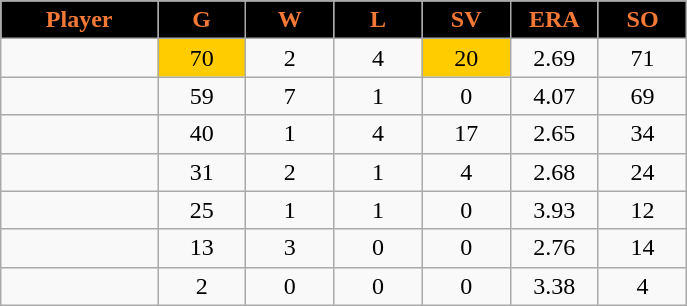<table class="wikitable sortable">
<tr>
<th style="background:black;color:#f47937;" width="16%">Player</th>
<th style="background:black;color:#f47937;" width="9%">G</th>
<th style="background:black;color:#f47937;" width="9%">W</th>
<th style="background:black;color:#f47937;" width="9%">L</th>
<th style="background:black;color:#f47937;" width="9%">SV</th>
<th style="background:black;color:#f47937;" width="9%">ERA</th>
<th style="background:black;color:#f47937;" width="9%">SO</th>
</tr>
<tr align="center">
<td></td>
<td bgcolor="#FFCC00">70</td>
<td>2</td>
<td>4</td>
<td bgcolor="#FFCC00">20</td>
<td>2.69</td>
<td>71</td>
</tr>
<tr align=center>
<td></td>
<td>59</td>
<td>7</td>
<td>1</td>
<td>0</td>
<td>4.07</td>
<td>69</td>
</tr>
<tr align=center>
<td></td>
<td>40</td>
<td>1</td>
<td>4</td>
<td>17</td>
<td>2.65</td>
<td>34</td>
</tr>
<tr align="center">
<td></td>
<td>31</td>
<td>2</td>
<td>1</td>
<td>4</td>
<td>2.68</td>
<td>24</td>
</tr>
<tr align="center">
<td></td>
<td>25</td>
<td>1</td>
<td>1</td>
<td>0</td>
<td>3.93</td>
<td>12</td>
</tr>
<tr align="center">
<td></td>
<td>13</td>
<td>3</td>
<td>0</td>
<td>0</td>
<td>2.76</td>
<td>14</td>
</tr>
<tr align="center">
<td></td>
<td>2</td>
<td>0</td>
<td>0</td>
<td>0</td>
<td>3.38</td>
<td>4</td>
</tr>
</table>
